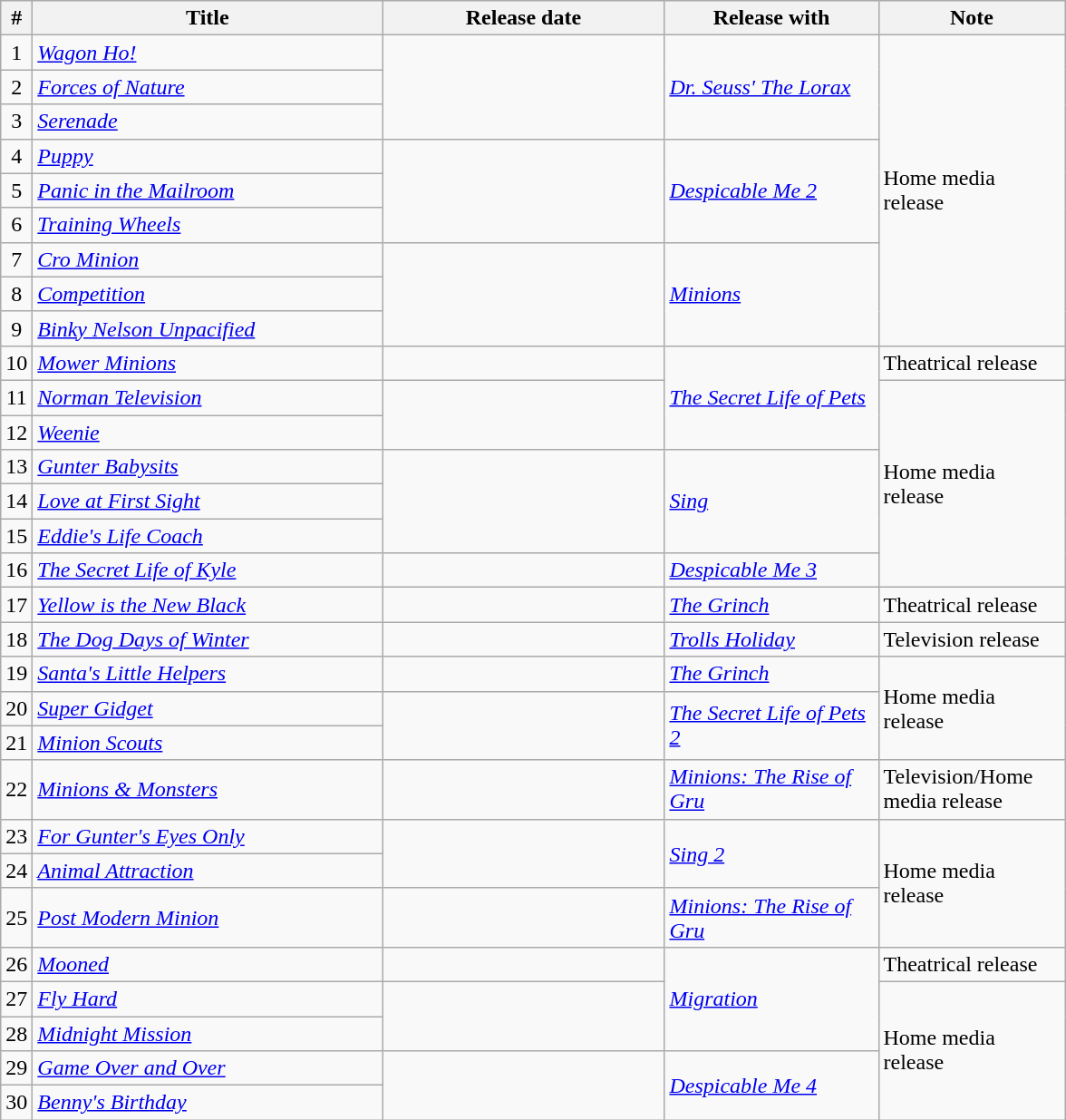<table class="wikitable sortable">
<tr>
<th width="10">#</th>
<th width="250">Title</th>
<th width="200">Release date</th>
<th width="150">Release with</th>
<th width="130">Note</th>
</tr>
<tr>
<td align="center">1</td>
<td><em><a href='#'>Wagon Ho!</a></em></td>
<td rowspan="3" align="right"></td>
<td rowspan="3"><em><a href='#'>Dr. Seuss' The Lorax</a></em></td>
<td rowspan="9">Home media release</td>
</tr>
<tr>
<td align="center">2</td>
<td><em><a href='#'>Forces of Nature</a></em></td>
</tr>
<tr>
<td align="center">3</td>
<td><em><a href='#'>Serenade</a></em></td>
</tr>
<tr>
<td align="center">4</td>
<td><em><a href='#'>Puppy</a></em></td>
<td align="right" rowspan="3"></td>
<td rowspan="3"><em><a href='#'>Despicable Me 2</a></em></td>
</tr>
<tr>
<td align="center">5</td>
<td><em><a href='#'>Panic in the Mailroom</a></em></td>
</tr>
<tr>
<td align="center">6</td>
<td><em><a href='#'>Training Wheels</a></em></td>
</tr>
<tr>
<td align="center">7</td>
<td><em><a href='#'>Cro Minion</a></em></td>
<td align="right" rowspan="3"></td>
<td rowspan="3"><em><a href='#'>Minions</a></em></td>
</tr>
<tr>
<td align="center">8</td>
<td><em><a href='#'>Competition</a></em></td>
</tr>
<tr>
<td align="center">9</td>
<td><em><a href='#'>Binky Nelson Unpacified</a></em></td>
</tr>
<tr>
<td align="center">10</td>
<td><em><a href='#'>Mower Minions</a></em></td>
<td align="right"></td>
<td rowspan="3"><em><a href='#'>The Secret Life of Pets</a></em></td>
<td>Theatrical release</td>
</tr>
<tr>
<td align="center">11</td>
<td><em><a href='#'>Norman Television</a></em></td>
<td align="right" rowspan="2"></td>
<td rowspan="6">Home media release</td>
</tr>
<tr>
<td align="center">12</td>
<td><em><a href='#'>Weenie</a></em></td>
</tr>
<tr>
<td align="center">13</td>
<td><em><a href='#'>Gunter Babysits</a></em></td>
<td align="right" rowspan="3"></td>
<td rowspan="3"><em><a href='#'>Sing</a></em></td>
</tr>
<tr>
<td align="center">14</td>
<td><em><a href='#'>Love at First Sight</a></em></td>
</tr>
<tr>
<td align="center">15</td>
<td><em><a href='#'>Eddie's Life Coach</a></em></td>
</tr>
<tr>
<td align="center">16</td>
<td><em><a href='#'>The Secret Life of Kyle</a></em></td>
<td align="right"></td>
<td><em><a href='#'>Despicable Me 3</a></em></td>
</tr>
<tr>
<td align="center">17</td>
<td><em><a href='#'>Yellow is the New Black</a></em></td>
<td align="right"></td>
<td><em><a href='#'>The Grinch</a></em></td>
<td>Theatrical release</td>
</tr>
<tr>
<td align="center">18</td>
<td><em><a href='#'>The Dog Days of Winter</a></em></td>
<td align="right"></td>
<td><em><a href='#'>Trolls Holiday</a></em></td>
<td>Television release</td>
</tr>
<tr>
<td align="center">19</td>
<td><em><a href='#'>Santa's Little Helpers</a></em></td>
<td align="right"></td>
<td><em><a href='#'>The Grinch</a></em></td>
<td rowspan="3">Home media release</td>
</tr>
<tr>
<td align="center">20</td>
<td><em><a href='#'>Super Gidget</a></em></td>
<td align="right" rowspan="2"></td>
<td rowspan="2"><em><a href='#'>The Secret Life of Pets 2</a></em></td>
</tr>
<tr>
<td align="center">21</td>
<td><em><a href='#'>Minion Scouts</a></em></td>
</tr>
<tr>
<td align="center">22</td>
<td><em><a href='#'>Minions & Monsters</a></em></td>
<td align="right"></td>
<td><em><a href='#'>Minions: The Rise of Gru</a></em></td>
<td>Television/Home media release</td>
</tr>
<tr>
<td align="center">23</td>
<td><em><a href='#'>For Gunter's Eyes Only</a></em></td>
<td align="right" rowspan="2"></td>
<td rowspan="2"><em><a href='#'>Sing 2</a></em></td>
<td rowspan="3">Home media release</td>
</tr>
<tr>
<td align="center">24</td>
<td><em><a href='#'>Animal Attraction</a></em></td>
</tr>
<tr>
<td align="center">25</td>
<td><em><a href='#'>Post Modern Minion</a></em></td>
<td rowspan="1" align="right"></td>
<td rowspan="1"><em><a href='#'>Minions: The Rise of Gru</a></em></td>
</tr>
<tr>
<td align="center">26</td>
<td><em><a href='#'>Mooned</a></em></td>
<td rowspan="1" align="right"></td>
<td rowspan="3"><em><a href='#'>Migration</a></em></td>
<td rowspan="1">Theatrical release</td>
</tr>
<tr>
<td align="center">27</td>
<td><em><a href='#'>Fly Hard</a></em></td>
<td rowspan="2" align="right"></td>
<td rowspan="4">Home media release</td>
</tr>
<tr>
<td align="center">28</td>
<td><em><a href='#'>Midnight Mission</a></em></td>
</tr>
<tr>
<td align="center">29</td>
<td><em><a href='#'>Game Over and Over</a></em></td>
<td rowspan="2" align="right"></td>
<td rowspan="2"><em><a href='#'>Despicable Me 4</a></em></td>
</tr>
<tr>
<td align="center">30</td>
<td><em><a href='#'>Benny's Birthday</a></em></td>
</tr>
</table>
